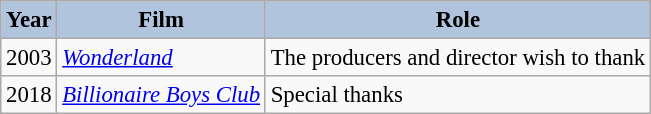<table class="wikitable" style="font-size:95%;">
<tr>
<th style="background:#B0C4DE;">Year</th>
<th style="background:#B0C4DE;">Film</th>
<th style="background:#B0C4DE;">Role</th>
</tr>
<tr>
<td>2003</td>
<td><em><a href='#'>Wonderland</a></em></td>
<td>The producers and director wish to thank</td>
</tr>
<tr>
<td>2018</td>
<td><em><a href='#'>Billionaire Boys Club</a></em></td>
<td>Special thanks</td>
</tr>
</table>
